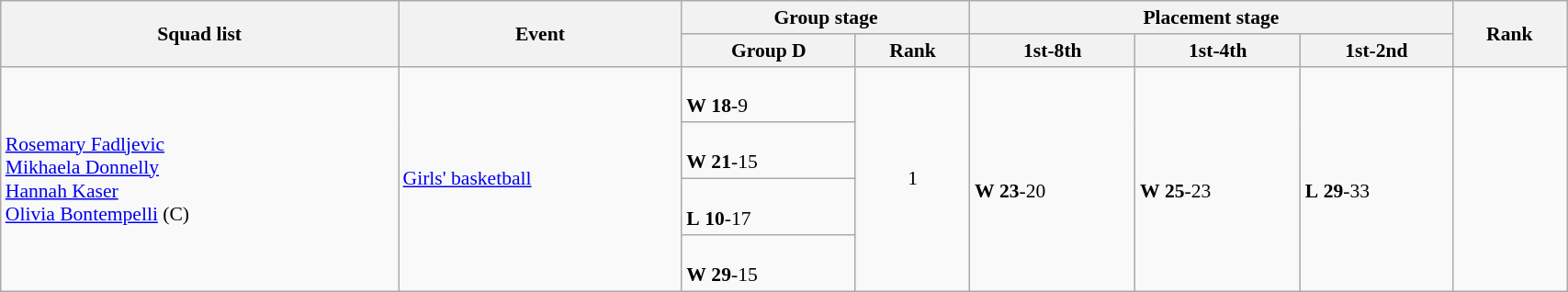<table class="wikitable"  style="width:90%; text-align:left; font-size:90%;">
<tr>
<th rowspan="2">Squad list</th>
<th rowspan="2">Event</th>
<th colspan="2">Group stage</th>
<th colspan="3">Placement stage</th>
<th rowspan="2">Rank</th>
</tr>
<tr>
<th>Group D</th>
<th>Rank</th>
<th>1st-8th</th>
<th>1st-4th</th>
<th>1st-2nd</th>
</tr>
<tr>
<td rowspan="4"><a href='#'>Rosemary Fadljevic</a><br><a href='#'>Mikhaela Donnelly</a><br><a href='#'>Hannah Kaser</a><br><a href='#'>Olivia Bontempelli</a> (C)</td>
<td rowspan="4"><a href='#'>Girls' basketball</a></td>
<td><br> <strong>W</strong> <strong>18</strong>-9</td>
<td rowspan="4" style="text-align:center;">1</td>
<td rowspan="4"> <br> <strong>W</strong> <strong>23</strong>-20</td>
<td rowspan="4"> <br> <strong>W</strong> <strong>25</strong>-23</td>
<td rowspan="4"> <br> <strong>L</strong> <strong>29</strong>-33</td>
<td rowspan="4" style="text-align:center;"></td>
</tr>
<tr>
<td><br> <strong>W</strong> <strong>21</strong>-15</td>
</tr>
<tr>
<td><br> <strong>L</strong> <strong>10</strong>-17</td>
</tr>
<tr>
<td><br> <strong>W</strong> <strong>29</strong>-15</td>
</tr>
</table>
